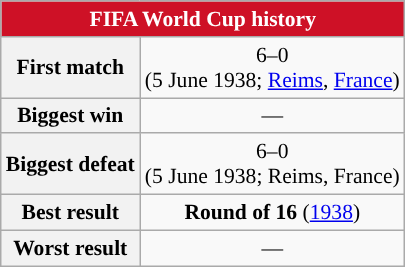<table class="wikitable collapsible collapsed" style="text-align: center;font-size:90%;">
<tr>
<th colspan=6 style="background: #CE1126; color: #FFFFFF;">FIFA World Cup history</th>
</tr>
<tr>
<th style="text-align: center;">First match</th>
<td style="text-align:center;"> 6–0 <br>(5 June 1938; <a href='#'>Reims</a>, <a href='#'>France</a>)</td>
</tr>
<tr>
<th style="text-align: center;">Biggest win</th>
<td style="text-align:center;">—</td>
</tr>
<tr>
<th style="text-align: center;">Biggest defeat</th>
<td style="text-align:center;"> 6–0 <br>(5 June 1938; Reims, France)</td>
</tr>
<tr>
<th style="text-align: center;">Best result</th>
<td style="text-align:center;"><strong>Round of 16</strong> (<a href='#'>1938</a>)</td>
</tr>
<tr>
<th style="text-align: center;">Worst result</th>
<td style="text-align:center;">—</td>
</tr>
</table>
